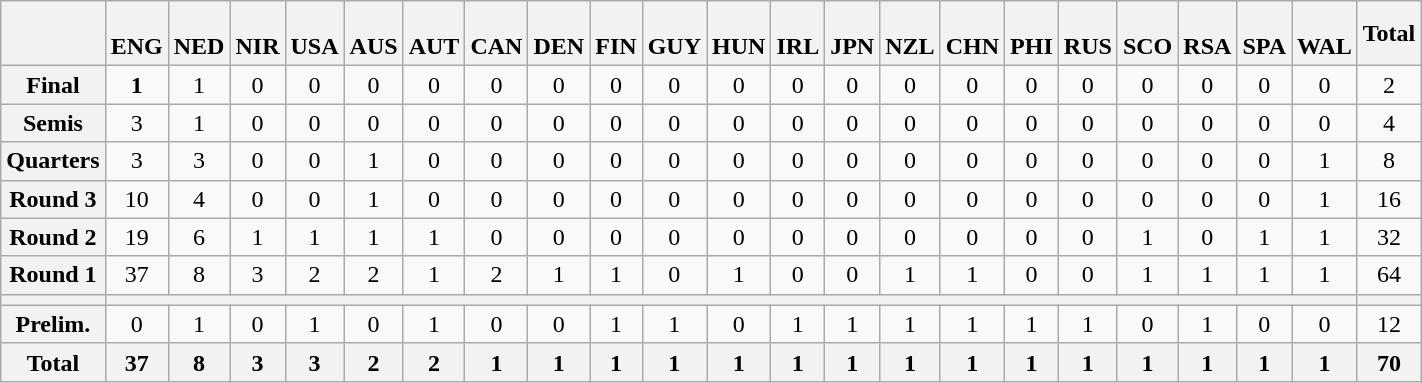<table class="wikitable" border="1" align="center">
<tr>
<th></th>
<th> <br>ENG</th>
<th> <br>NED</th>
<th> <br>NIR</th>
<th> <br>USA</th>
<th> <br>AUS</th>
<th> <br>AUT</th>
<th> <br>CAN</th>
<th> <br>DEN</th>
<th> <br>FIN</th>
<th> <br>GUY</th>
<th> <br>HUN</th>
<th> <br>IRL</th>
<th> <br>JPN</th>
<th> <br>NZL</th>
<th> <br>CHN</th>
<th> <br>PHI</th>
<th> <br>RUS</th>
<th> <br>SCO</th>
<th> <br>RSA</th>
<th> <br>SPA</th>
<th> <br>WAL</th>
<th>Total</th>
</tr>
<tr align="center">
<th>Final</th>
<td><strong>1</strong></td>
<td>1</td>
<td>0</td>
<td>0</td>
<td>0</td>
<td>0</td>
<td>0</td>
<td>0</td>
<td>0</td>
<td>0</td>
<td>0</td>
<td>0</td>
<td>0</td>
<td>0</td>
<td>0</td>
<td>0</td>
<td>0</td>
<td>0</td>
<td>0</td>
<td>0</td>
<td>0</td>
<td>2</td>
</tr>
<tr align="center">
<th>Semis</th>
<td>3</td>
<td>1</td>
<td>0</td>
<td>0</td>
<td>0</td>
<td>0</td>
<td>0</td>
<td>0</td>
<td>0</td>
<td>0</td>
<td>0</td>
<td>0</td>
<td>0</td>
<td>0</td>
<td>0</td>
<td>0</td>
<td>0</td>
<td>0</td>
<td>0</td>
<td>0</td>
<td>0</td>
<td>4</td>
</tr>
<tr align="center">
<th>Quarters</th>
<td>3</td>
<td>3</td>
<td>0</td>
<td>0</td>
<td>1</td>
<td>0</td>
<td>0</td>
<td>0</td>
<td>0</td>
<td>0</td>
<td>0</td>
<td>0</td>
<td>0</td>
<td>0</td>
<td>0</td>
<td>0</td>
<td>0</td>
<td>0</td>
<td>0</td>
<td>0</td>
<td>1</td>
<td>8</td>
</tr>
<tr align="center">
<th>Round 3</th>
<td>10</td>
<td>4</td>
<td>0</td>
<td>0</td>
<td>1</td>
<td>0</td>
<td>0</td>
<td>0</td>
<td>0</td>
<td>0</td>
<td>0</td>
<td>0</td>
<td>0</td>
<td>0</td>
<td>0</td>
<td>0</td>
<td>0</td>
<td>0</td>
<td>0</td>
<td>0</td>
<td>1</td>
<td>16</td>
</tr>
<tr align="center">
<th>Round 2</th>
<td>19</td>
<td>6</td>
<td>1</td>
<td>1</td>
<td>1</td>
<td>1</td>
<td>0</td>
<td>0</td>
<td>0</td>
<td>0</td>
<td>0</td>
<td>0</td>
<td>0</td>
<td>0</td>
<td>0</td>
<td>0</td>
<td>0</td>
<td>1</td>
<td>0</td>
<td>1</td>
<td>1</td>
<td>32</td>
</tr>
<tr align="center">
<th>Round 1</th>
<td>37</td>
<td>8</td>
<td>3</td>
<td>2</td>
<td>2</td>
<td>1</td>
<td>2</td>
<td>1</td>
<td>1</td>
<td>0</td>
<td>1</td>
<td>0</td>
<td>0</td>
<td>1</td>
<td>1</td>
<td>0</td>
<td>0</td>
<td>1</td>
<td>1</td>
<td>1</td>
<td>1</td>
<td>64</td>
</tr>
<tr align="center">
<th colspan=1></th>
<th colspan=21></th>
<th colspan=1></th>
</tr>
<tr align="center">
<th>Prelim.</th>
<td>0</td>
<td>1</td>
<td>0</td>
<td>1</td>
<td>0</td>
<td>1</td>
<td>0</td>
<td>0</td>
<td>1</td>
<td>1</td>
<td>0</td>
<td>1</td>
<td>1</td>
<td>1</td>
<td>1</td>
<td>1</td>
<td>1</td>
<td>0</td>
<td>1</td>
<td>0</td>
<td>0</td>
<td>12</td>
</tr>
<tr>
<th>Total</th>
<th>37</th>
<th>8</th>
<th>3</th>
<th>3</th>
<th>2</th>
<th>2</th>
<th>1</th>
<th>1</th>
<th>1</th>
<th>1</th>
<th>1</th>
<th>1</th>
<th>1</th>
<th>1</th>
<th>1</th>
<th>1</th>
<th>1</th>
<th>1</th>
<th>1</th>
<th>1</th>
<th>1</th>
<th>70</th>
</tr>
</table>
